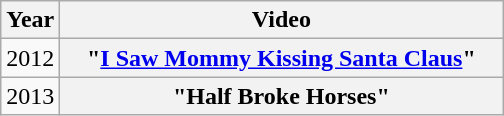<table class="wikitable plainrowheaders">
<tr>
<th>Year</th>
<th style="width:18em;">Video</th>
</tr>
<tr>
<td>2012</td>
<th scope="row">"<a href='#'>I Saw Mommy Kissing Santa Claus</a>"</th>
</tr>
<tr>
<td>2013</td>
<th scope="row">"Half Broke Horses"</th>
</tr>
</table>
